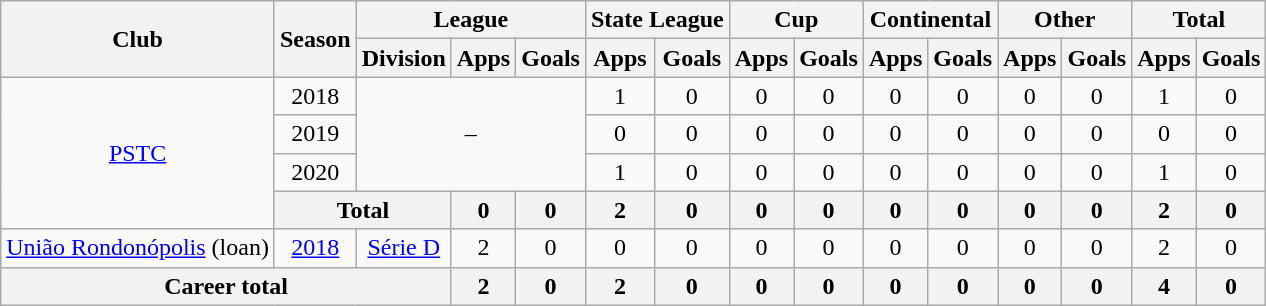<table class="wikitable" style="text-align: center">
<tr>
<th rowspan="2">Club</th>
<th rowspan="2">Season</th>
<th colspan="3">League</th>
<th colspan="2">State League</th>
<th colspan="2">Cup</th>
<th colspan="2">Continental</th>
<th colspan="2">Other</th>
<th colspan="2">Total</th>
</tr>
<tr>
<th>Division</th>
<th>Apps</th>
<th>Goals</th>
<th>Apps</th>
<th>Goals</th>
<th>Apps</th>
<th>Goals</th>
<th>Apps</th>
<th>Goals</th>
<th>Apps</th>
<th>Goals</th>
<th>Apps</th>
<th>Goals</th>
</tr>
<tr>
<td rowspan="4"><a href='#'>PSTC</a></td>
<td>2018</td>
<td rowspan="3" colspan="3">–</td>
<td>1</td>
<td>0</td>
<td>0</td>
<td>0</td>
<td>0</td>
<td>0</td>
<td>0</td>
<td>0</td>
<td>1</td>
<td>0</td>
</tr>
<tr>
<td>2019</td>
<td>0</td>
<td>0</td>
<td>0</td>
<td>0</td>
<td>0</td>
<td>0</td>
<td>0</td>
<td>0</td>
<td>0</td>
<td>0</td>
</tr>
<tr>
<td>2020</td>
<td>1</td>
<td>0</td>
<td>0</td>
<td>0</td>
<td>0</td>
<td>0</td>
<td>0</td>
<td>0</td>
<td>1</td>
<td>0</td>
</tr>
<tr>
<th colspan="2"><strong>Total</strong></th>
<th>0</th>
<th>0</th>
<th>2</th>
<th>0</th>
<th>0</th>
<th>0</th>
<th>0</th>
<th>0</th>
<th>0</th>
<th>0</th>
<th>2</th>
<th>0</th>
</tr>
<tr>
<td><a href='#'>União Rondonópolis</a> (loan)</td>
<td><a href='#'>2018</a></td>
<td><a href='#'>Série D</a></td>
<td>2</td>
<td>0</td>
<td>0</td>
<td>0</td>
<td>0</td>
<td>0</td>
<td>0</td>
<td>0</td>
<td>0</td>
<td>0</td>
<td>2</td>
<td>0</td>
</tr>
<tr>
<th colspan="3"><strong>Career total</strong></th>
<th>2</th>
<th>0</th>
<th>2</th>
<th>0</th>
<th>0</th>
<th>0</th>
<th>0</th>
<th>0</th>
<th>0</th>
<th>0</th>
<th>4</th>
<th>0</th>
</tr>
</table>
